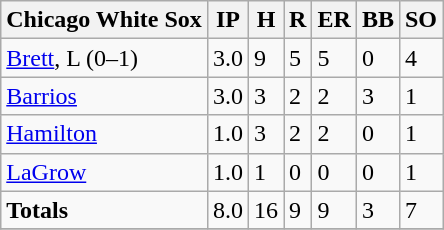<table class="wikitable sortable">
<tr>
<th>Chicago White Sox</th>
<th>IP</th>
<th>H</th>
<th>R</th>
<th>ER</th>
<th>BB</th>
<th>SO</th>
</tr>
<tr>
<td><a href='#'>Brett</a>, L (0–1)</td>
<td>3.0</td>
<td>9</td>
<td>5</td>
<td>5</td>
<td>0</td>
<td>4</td>
</tr>
<tr>
<td><a href='#'>Barrios</a></td>
<td>3.0</td>
<td>3</td>
<td>2</td>
<td>2</td>
<td>3</td>
<td>1</td>
</tr>
<tr>
<td><a href='#'>Hamilton</a></td>
<td>1.0</td>
<td>3</td>
<td>2</td>
<td>2</td>
<td>0</td>
<td>1</td>
</tr>
<tr>
<td><a href='#'>LaGrow</a></td>
<td>1.0</td>
<td>1</td>
<td>0</td>
<td>0</td>
<td>0</td>
<td>1</td>
</tr>
<tr>
<td><strong>Totals</strong></td>
<td>8.0</td>
<td>16</td>
<td>9</td>
<td>9</td>
<td>3</td>
<td>7</td>
</tr>
<tr>
</tr>
</table>
